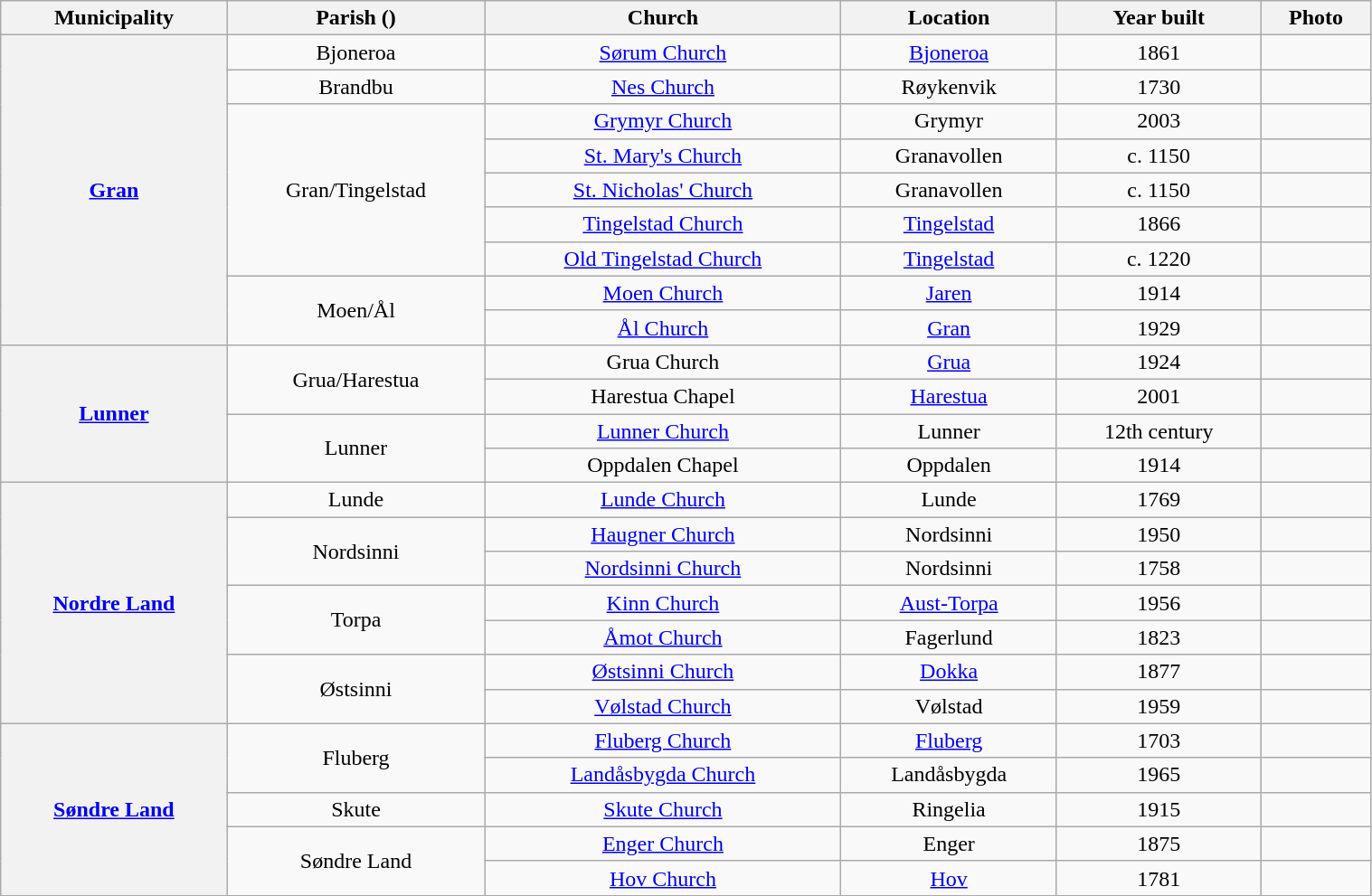<table class="wikitable" style="text-align: center; width: 80%;">
<tr>
<th>Municipality</th>
<th>Parish ()</th>
<th>Church</th>
<th>Location</th>
<th>Year built</th>
<th>Photo</th>
</tr>
<tr>
<th rowspan="9"><a href='#'>Gran</a></th>
<td rowspan="1">Bjoneroa</td>
<td><a href='#'>Sørum Church</a></td>
<td><a href='#'>Bjoneroa</a></td>
<td>1861</td>
<td></td>
</tr>
<tr>
<td rowspan="1">Brandbu</td>
<td><a href='#'>Nes Church</a></td>
<td>Røykenvik</td>
<td>1730</td>
<td></td>
</tr>
<tr>
<td rowspan="5">Gran/Tingelstad</td>
<td><a href='#'>Grymyr Church</a></td>
<td>Grymyr</td>
<td>2003</td>
<td></td>
</tr>
<tr>
<td><a href='#'>St. Mary's Church</a></td>
<td>Granavollen</td>
<td>c. 1150</td>
<td></td>
</tr>
<tr>
<td><a href='#'>St. Nicholas' Church</a></td>
<td>Granavollen</td>
<td>c. 1150</td>
<td></td>
</tr>
<tr>
<td><a href='#'>Tingelstad Church</a></td>
<td><a href='#'>Tingelstad</a></td>
<td>1866</td>
<td></td>
</tr>
<tr>
<td><a href='#'>Old Tingelstad Church</a></td>
<td><a href='#'>Tingelstad</a></td>
<td>c. 1220</td>
<td></td>
</tr>
<tr>
<td rowspan="2">Moen/Ål</td>
<td><a href='#'>Moen Church</a></td>
<td><a href='#'>Jaren</a></td>
<td>1914</td>
<td></td>
</tr>
<tr>
<td><a href='#'>Ål Church</a></td>
<td><a href='#'>Gran</a></td>
<td>1929</td>
<td></td>
</tr>
<tr>
<th rowspan="4"><a href='#'>Lunner</a></th>
<td rowspan="2">Grua/Harestua</td>
<td>Grua Church</td>
<td><a href='#'>Grua</a></td>
<td>1924</td>
<td></td>
</tr>
<tr>
<td>Harestua Chapel</td>
<td><a href='#'>Harestua</a></td>
<td>2001</td>
<td></td>
</tr>
<tr>
<td rowspan="2">Lunner</td>
<td><a href='#'>Lunner Church</a></td>
<td>Lunner</td>
<td>12th century</td>
<td></td>
</tr>
<tr>
<td>Oppdalen Chapel</td>
<td>Oppdalen</td>
<td>1914</td>
<td></td>
</tr>
<tr>
<th rowspan="7"><a href='#'>Nordre Land</a></th>
<td rowspan="1">Lunde</td>
<td><a href='#'>Lunde Church</a></td>
<td>Lunde</td>
<td>1769</td>
<td></td>
</tr>
<tr>
<td rowspan="2">Nordsinni</td>
<td><a href='#'>Haugner Church</a></td>
<td>Nordsinni</td>
<td>1950</td>
<td></td>
</tr>
<tr>
<td><a href='#'>Nordsinni Church</a></td>
<td>Nordsinni</td>
<td>1758</td>
<td></td>
</tr>
<tr>
<td rowspan="2">Torpa</td>
<td><a href='#'>Kinn Church</a></td>
<td><a href='#'>Aust-Torpa</a></td>
<td>1956</td>
<td></td>
</tr>
<tr>
<td><a href='#'>Åmot Church</a></td>
<td>Fagerlund</td>
<td>1823</td>
<td></td>
</tr>
<tr>
<td rowspan="2">Østsinni</td>
<td><a href='#'>Østsinni Church</a></td>
<td><a href='#'>Dokka</a></td>
<td>1877</td>
<td></td>
</tr>
<tr>
<td><a href='#'>Vølstad Church</a></td>
<td>Vølstad</td>
<td>1959</td>
<td></td>
</tr>
<tr>
<th rowspan="5"><a href='#'>Søndre Land</a></th>
<td rowspan="2">Fluberg</td>
<td><a href='#'>Fluberg Church</a></td>
<td><a href='#'>Fluberg</a></td>
<td>1703</td>
<td></td>
</tr>
<tr>
<td><a href='#'>Landåsbygda Church</a></td>
<td>Landåsbygda</td>
<td>1965</td>
<td></td>
</tr>
<tr>
<td rowspan="1">Skute</td>
<td><a href='#'>Skute Church</a></td>
<td>Ringelia</td>
<td>1915</td>
<td></td>
</tr>
<tr>
<td rowspan="2">Søndre Land</td>
<td><a href='#'>Enger Church</a></td>
<td>Enger</td>
<td>1875</td>
<td></td>
</tr>
<tr>
<td><a href='#'>Hov Church</a></td>
<td><a href='#'>Hov</a></td>
<td>1781</td>
<td></td>
</tr>
</table>
